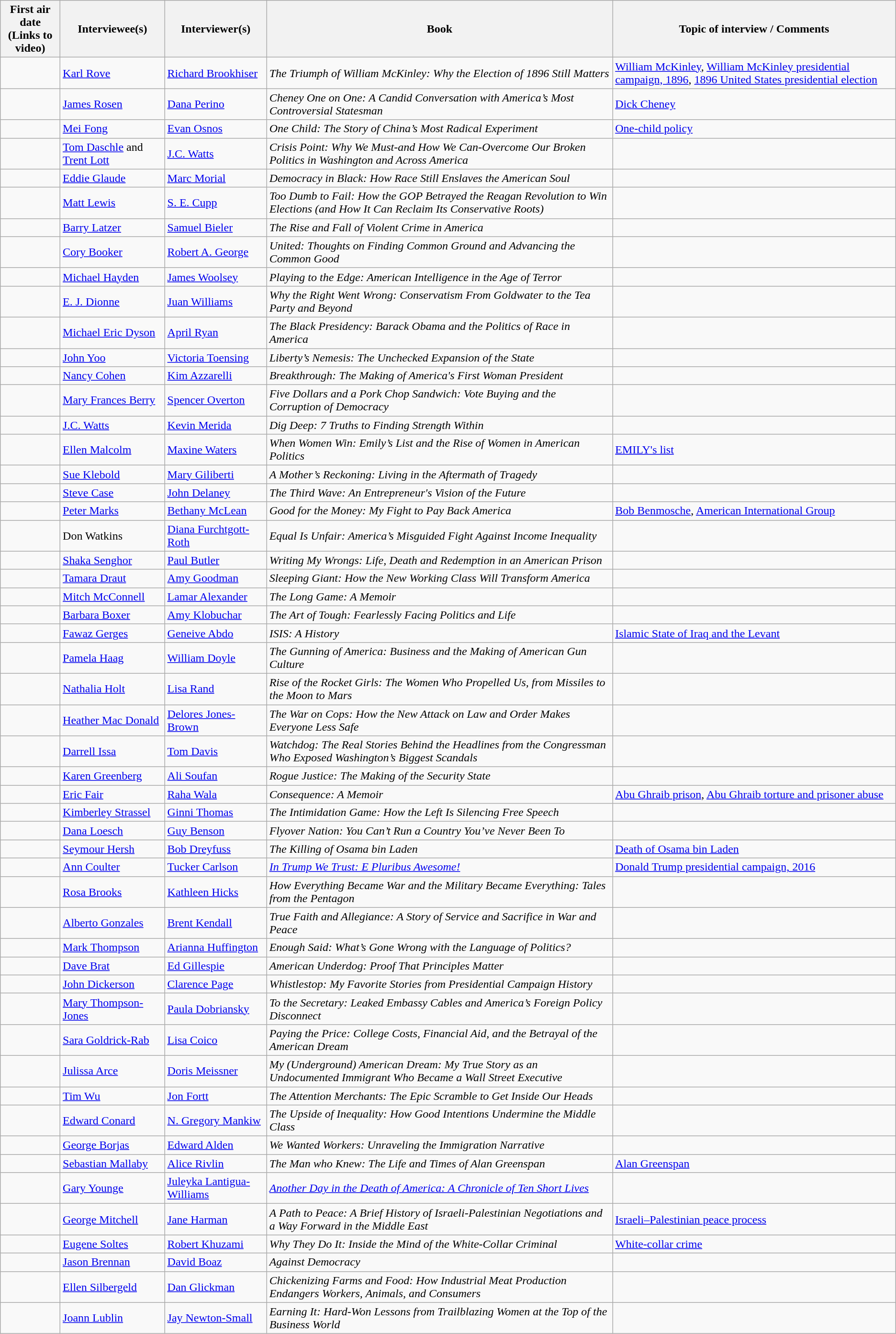<table class="wikitable">
<tr>
<th>First air date<br>(Links to video)</th>
<th>Interviewee(s)</th>
<th>Interviewer(s)</th>
<th>Book</th>
<th>Topic of interview / Comments</th>
</tr>
<tr>
<td></td>
<td><a href='#'>Karl Rove</a></td>
<td><a href='#'>Richard Brookhiser</a></td>
<td><em>The Triumph of William McKinley: Why the Election of 1896 Still Matters</em></td>
<td><a href='#'>William McKinley</a>, <a href='#'>William McKinley presidential campaign, 1896</a>, <a href='#'>1896 United States presidential election</a></td>
</tr>
<tr>
<td></td>
<td><a href='#'>James Rosen</a></td>
<td><a href='#'>Dana Perino</a></td>
<td><em>Cheney One on One: A Candid Conversation with America’s Most Controversial Statesman</em></td>
<td><a href='#'>Dick Cheney</a></td>
</tr>
<tr>
<td></td>
<td><a href='#'>Mei Fong</a></td>
<td><a href='#'>Evan Osnos</a></td>
<td><em>One Child: The Story of China’s Most Radical Experiment</em></td>
<td><a href='#'>One-child policy</a></td>
</tr>
<tr>
<td></td>
<td><a href='#'>Tom Daschle</a> and <a href='#'>Trent Lott</a></td>
<td><a href='#'>J.C. Watts</a></td>
<td><em>Crisis Point: Why We Must-and How We Can-Overcome Our Broken Politics in Washington and Across America</em></td>
<td></td>
</tr>
<tr>
<td></td>
<td><a href='#'>Eddie Glaude</a></td>
<td><a href='#'>Marc Morial</a></td>
<td><em>Democracy in Black: How Race Still Enslaves the American Soul</em></td>
<td></td>
</tr>
<tr>
<td></td>
<td><a href='#'>Matt Lewis</a></td>
<td><a href='#'>S. E. Cupp</a></td>
<td><em>Too Dumb to Fail: How the GOP Betrayed the Reagan Revolution to Win Elections (and How It Can Reclaim Its Conservative Roots)</em></td>
<td></td>
</tr>
<tr>
<td></td>
<td><a href='#'>Barry Latzer</a></td>
<td><a href='#'>Samuel Bieler</a></td>
<td><em>The Rise and Fall of Violent Crime in America</em></td>
<td></td>
</tr>
<tr>
<td></td>
<td><a href='#'>Cory Booker</a></td>
<td><a href='#'>Robert A. George</a></td>
<td><em>United: Thoughts on Finding Common Ground and Advancing the Common Good</em></td>
<td></td>
</tr>
<tr>
<td></td>
<td><a href='#'>Michael Hayden</a></td>
<td><a href='#'>James Woolsey</a></td>
<td><em>Playing to the Edge: American Intelligence in the Age of Terror</em></td>
<td></td>
</tr>
<tr>
<td></td>
<td><a href='#'>E. J. Dionne</a></td>
<td><a href='#'>Juan Williams</a></td>
<td><em>Why the Right Went Wrong: Conservatism From Goldwater to the Tea Party and Beyond</em></td>
<td></td>
</tr>
<tr>
<td></td>
<td><a href='#'>Michael Eric Dyson</a></td>
<td><a href='#'>April Ryan</a></td>
<td><em>The Black Presidency: Barack Obama and the Politics of Race in America</em></td>
<td></td>
</tr>
<tr>
<td></td>
<td><a href='#'>John Yoo</a></td>
<td><a href='#'>Victoria Toensing</a></td>
<td><em>Liberty’s Nemesis: The Unchecked Expansion of the State</em></td>
<td></td>
</tr>
<tr>
<td></td>
<td><a href='#'>Nancy Cohen</a></td>
<td><a href='#'>Kim Azzarelli</a></td>
<td><em>Breakthrough: The Making of America's First Woman President</em></td>
<td></td>
</tr>
<tr>
<td></td>
<td><a href='#'>Mary Frances Berry</a></td>
<td><a href='#'>Spencer Overton</a></td>
<td><em>Five Dollars and a Pork Chop Sandwich: Vote Buying and the Corruption of Democracy</em></td>
<td></td>
</tr>
<tr>
<td></td>
<td><a href='#'>J.C. Watts</a></td>
<td><a href='#'>Kevin Merida</a></td>
<td><em>Dig Deep: 7 Truths to Finding Strength Within</em></td>
<td></td>
</tr>
<tr>
<td></td>
<td><a href='#'>Ellen Malcolm</a></td>
<td><a href='#'>Maxine Waters</a></td>
<td><em>When Women Win: Emily’s List and the Rise of Women in American Politics</em></td>
<td><a href='#'>EMILY's list</a></td>
</tr>
<tr>
<td></td>
<td><a href='#'>Sue Klebold</a></td>
<td><a href='#'>Mary Giliberti</a></td>
<td><em>A Mother’s Reckoning: Living in the Aftermath of Tragedy</em></td>
<td></td>
</tr>
<tr>
<td></td>
<td><a href='#'>Steve Case</a></td>
<td><a href='#'>John Delaney</a></td>
<td><em>The Third Wave: An Entrepreneur's Vision of the Future</em></td>
<td></td>
</tr>
<tr>
<td></td>
<td><a href='#'>Peter Marks</a></td>
<td><a href='#'>Bethany McLean</a></td>
<td><em>Good for the Money: My Fight to Pay Back America</em></td>
<td><a href='#'>Bob Benmosche</a>, <a href='#'>American International Group</a></td>
</tr>
<tr>
<td></td>
<td>Don Watkins</td>
<td><a href='#'>Diana Furchtgott-Roth</a></td>
<td><em>Equal Is Unfair: America’s Misguided Fight Against Income Inequality</em></td>
<td></td>
</tr>
<tr>
<td></td>
<td><a href='#'>Shaka Senghor</a></td>
<td><a href='#'>Paul Butler</a></td>
<td><em>Writing My Wrongs: Life, Death and Redemption in an American Prison</em></td>
<td></td>
</tr>
<tr>
<td></td>
<td><a href='#'>Tamara Draut</a></td>
<td><a href='#'>Amy Goodman</a></td>
<td><em>Sleeping Giant: How the New Working Class Will Transform America</em></td>
<td></td>
</tr>
<tr>
<td></td>
<td><a href='#'>Mitch McConnell</a></td>
<td><a href='#'>Lamar Alexander</a></td>
<td><em>The Long Game: A Memoir</em></td>
<td></td>
</tr>
<tr>
<td></td>
<td><a href='#'>Barbara Boxer</a></td>
<td><a href='#'>Amy Klobuchar</a></td>
<td><em>The Art of Tough: Fearlessly Facing Politics and Life</em></td>
<td></td>
</tr>
<tr>
<td></td>
<td><a href='#'>Fawaz Gerges</a></td>
<td><a href='#'>Geneive Abdo</a></td>
<td><em>ISIS: A History</em></td>
<td><a href='#'>Islamic State of Iraq and the Levant</a></td>
</tr>
<tr>
<td></td>
<td><a href='#'>Pamela Haag</a></td>
<td><a href='#'>William Doyle</a></td>
<td><em>The Gunning of America: Business and the Making of American Gun Culture</em></td>
<td></td>
</tr>
<tr>
<td></td>
<td><a href='#'>Nathalia Holt</a></td>
<td><a href='#'>Lisa Rand</a></td>
<td><em>Rise of the Rocket Girls: The Women Who Propelled Us, from Missiles to the Moon to Mars</em></td>
<td></td>
</tr>
<tr>
<td></td>
<td><a href='#'>Heather Mac Donald</a></td>
<td><a href='#'>Delores Jones-Brown</a></td>
<td><em>The War on Cops: How the New Attack on Law and Order Makes Everyone Less Safe</em></td>
<td></td>
</tr>
<tr>
<td></td>
<td><a href='#'>Darrell Issa</a></td>
<td><a href='#'>Tom Davis</a></td>
<td><em>Watchdog: The Real Stories Behind the Headlines from the Congressman Who Exposed Washington’s Biggest Scandals</em></td>
<td></td>
</tr>
<tr>
<td></td>
<td><a href='#'>Karen Greenberg</a></td>
<td><a href='#'>Ali Soufan</a></td>
<td><em>Rogue Justice: The Making of the Security State</em></td>
<td></td>
</tr>
<tr>
<td></td>
<td><a href='#'>Eric Fair</a></td>
<td><a href='#'>Raha Wala</a></td>
<td><em>Consequence: A Memoir</em></td>
<td><a href='#'>Abu Ghraib prison</a>, <a href='#'>Abu Ghraib torture and prisoner abuse</a></td>
</tr>
<tr>
<td></td>
<td><a href='#'>Kimberley Strassel</a></td>
<td><a href='#'>Ginni Thomas</a></td>
<td><em>The Intimidation Game: How the Left Is Silencing Free Speech</em></td>
<td></td>
</tr>
<tr>
<td></td>
<td><a href='#'>Dana Loesch</a></td>
<td><a href='#'>Guy Benson</a></td>
<td><em>Flyover Nation: You Can’t Run a Country You’ve Never Been To</em></td>
<td></td>
</tr>
<tr>
<td></td>
<td><a href='#'>Seymour Hersh</a></td>
<td><a href='#'>Bob Dreyfuss</a></td>
<td><em>The Killing of Osama bin Laden</em></td>
<td><a href='#'>Death of Osama bin Laden</a></td>
</tr>
<tr>
<td></td>
<td><a href='#'>Ann Coulter</a></td>
<td><a href='#'>Tucker Carlson</a></td>
<td><em><a href='#'>In Trump We Trust: E Pluribus Awesome!</a></em></td>
<td><a href='#'>Donald Trump presidential campaign, 2016</a></td>
</tr>
<tr>
<td></td>
<td><a href='#'>Rosa Brooks</a></td>
<td><a href='#'>Kathleen Hicks</a></td>
<td><em>How Everything Became War and the Military Became Everything: Tales from the Pentagon</em></td>
<td></td>
</tr>
<tr>
<td></td>
<td><a href='#'>Alberto Gonzales</a></td>
<td><a href='#'>Brent Kendall</a></td>
<td><em>True Faith and Allegiance: A Story of Service and Sacrifice in War and Peace</em></td>
<td></td>
</tr>
<tr>
<td></td>
<td><a href='#'>Mark Thompson</a></td>
<td><a href='#'>Arianna Huffington</a></td>
<td><em>Enough Said: What’s Gone Wrong with the Language of Politics?</em></td>
<td></td>
</tr>
<tr>
<td></td>
<td><a href='#'>Dave Brat</a></td>
<td><a href='#'>Ed Gillespie</a></td>
<td><em>American Underdog: Proof That Principles Matter</em></td>
<td></td>
</tr>
<tr>
<td></td>
<td><a href='#'>John Dickerson</a></td>
<td><a href='#'>Clarence Page</a></td>
<td><em>Whistlestop: My Favorite Stories from Presidential Campaign History</em></td>
<td></td>
</tr>
<tr>
<td></td>
<td><a href='#'>Mary Thompson-Jones</a></td>
<td><a href='#'>Paula Dobriansky</a></td>
<td><em>To the Secretary: Leaked Embassy Cables and America’s Foreign Policy Disconnect</em></td>
<td></td>
</tr>
<tr>
<td></td>
<td><a href='#'>Sara Goldrick-Rab</a></td>
<td><a href='#'>Lisa Coico</a></td>
<td><em>Paying the Price: College Costs, Financial Aid, and the Betrayal of the American Dream</em></td>
<td></td>
</tr>
<tr>
<td></td>
<td><a href='#'>Julissa Arce</a></td>
<td><a href='#'>Doris Meissner</a></td>
<td><em>My (Underground) American Dream: My True Story as an Undocumented Immigrant Who Became a Wall Street Executive</em></td>
<td></td>
</tr>
<tr>
<td></td>
<td><a href='#'>Tim Wu</a></td>
<td><a href='#'>Jon Fortt</a></td>
<td><em>The Attention Merchants: The Epic Scramble to Get Inside Our Heads</em></td>
<td></td>
</tr>
<tr>
<td></td>
<td><a href='#'>Edward Conard</a></td>
<td><a href='#'>N. Gregory Mankiw</a></td>
<td><em>The Upside of Inequality: How Good Intentions Undermine the Middle Class</em></td>
<td></td>
</tr>
<tr>
<td></td>
<td><a href='#'>George Borjas</a></td>
<td><a href='#'>Edward Alden</a></td>
<td><em>We Wanted Workers: Unraveling the Immigration Narrative</em></td>
<td></td>
</tr>
<tr>
<td></td>
<td><a href='#'>Sebastian Mallaby</a></td>
<td><a href='#'>Alice Rivlin</a></td>
<td><em>The Man who Knew: The Life and Times of Alan Greenspan</em></td>
<td><a href='#'>Alan Greenspan</a></td>
</tr>
<tr>
<td></td>
<td><a href='#'>Gary Younge</a></td>
<td><a href='#'>Juleyka Lantigua-Williams</a></td>
<td><em><a href='#'>Another Day in the Death of America: A Chronicle of Ten Short Lives</a></em></td>
<td></td>
</tr>
<tr>
<td></td>
<td><a href='#'>George Mitchell</a></td>
<td><a href='#'>Jane Harman</a></td>
<td><em>A Path to Peace: A Brief History of Israeli-Palestinian Negotiations and a Way Forward in the Middle East</em></td>
<td><a href='#'>Israeli–Palestinian peace process</a></td>
</tr>
<tr>
<td></td>
<td><a href='#'>Eugene Soltes</a></td>
<td><a href='#'>Robert Khuzami</a></td>
<td><em>Why They Do It: Inside the Mind of the White-Collar Criminal</em></td>
<td><a href='#'>White-collar crime</a></td>
</tr>
<tr>
<td></td>
<td><a href='#'>Jason Brennan</a></td>
<td><a href='#'>David Boaz</a></td>
<td><em>Against Democracy</em></td>
<td></td>
</tr>
<tr>
<td></td>
<td><a href='#'>Ellen Silbergeld</a></td>
<td><a href='#'>Dan Glickman</a></td>
<td><em>Chickenizing Farms and Food: How Industrial Meat Production Endangers Workers, Animals, and Consumers</em></td>
<td></td>
</tr>
<tr>
<td></td>
<td><a href='#'>Joann Lublin</a></td>
<td><a href='#'>Jay Newton-Small</a></td>
<td><em>Earning It: Hard-Won Lessons from Trailblazing Women at the Top of the Business World</em></td>
<td></td>
</tr>
</table>
